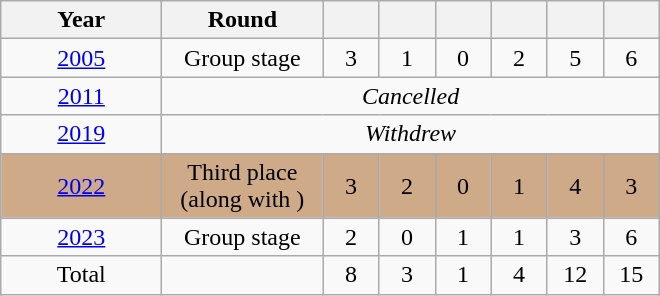<table class="wikitable" style="text-align: center;">
<tr>
<th style="width:100px;">Year</th>
<th style="width:100px;">Round</th>
<th style="width:30px;"></th>
<th style="width:30px;"></th>
<th style="width:30px;"></th>
<th style="width:30px;"></th>
<th style="width:30px;"></th>
<th style="width:30px;"></th>
</tr>
<tr>
<td> <a href='#'>2005</a></td>
<td>Group stage</td>
<td>3</td>
<td>1</td>
<td>0</td>
<td>2</td>
<td>5</td>
<td>6</td>
</tr>
<tr>
<td> <a href='#'>2011</a></td>
<td colspan=7><em>Cancelled</em></td>
</tr>
<tr>
<td> <a href='#'>2019</a></td>
<td colspan=7><em>Withdrew</em></td>
</tr>
<tr bgcolor=#cfaa88>
<td> <a href='#'>2022</a></td>
<td>Third place<br>(along with )</td>
<td>3</td>
<td>2</td>
<td>0</td>
<td>1</td>
<td>4</td>
<td>3</td>
</tr>
<tr>
<td> <a href='#'>2023</a></td>
<td>Group stage</td>
<td>2</td>
<td>0</td>
<td>1</td>
<td>1</td>
<td>3</td>
<td>6</td>
</tr>
<tr>
<td>Total</td>
<td></td>
<td>8</td>
<td>3</td>
<td>1</td>
<td>4</td>
<td>12</td>
<td>15</td>
</tr>
</table>
